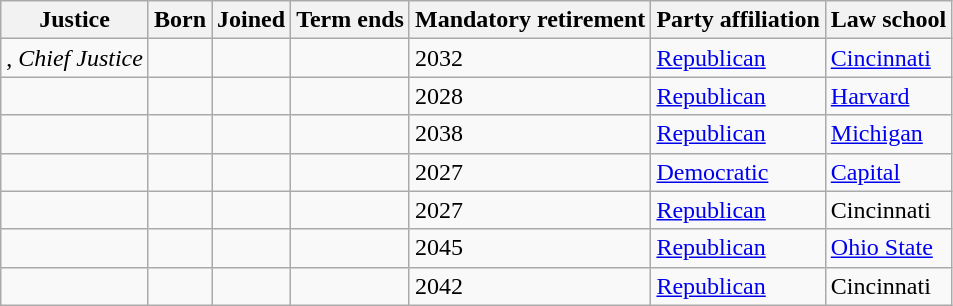<table class="wikitable sortable">
<tr>
<th>Justice</th>
<th>Born</th>
<th>Joined</th>
<th>Term ends</th>
<th>Mandatory retirement</th>
<th>Party affiliation</th>
<th>Law school</th>
</tr>
<tr>
<td>, <em>Chief Justice</em></td>
<td></td>
<td></td>
<td></td>
<td>2032</td>
<td><a href='#'>Republican</a></td>
<td><a href='#'>Cincinnati</a></td>
</tr>
<tr>
<td></td>
<td></td>
<td></td>
<td></td>
<td>2028</td>
<td><a href='#'>Republican</a></td>
<td><a href='#'>Harvard</a></td>
</tr>
<tr>
<td></td>
<td></td>
<td></td>
<td></td>
<td>2038</td>
<td><a href='#'>Republican</a></td>
<td><a href='#'>Michigan</a></td>
</tr>
<tr>
<td></td>
<td></td>
<td></td>
<td></td>
<td>2027</td>
<td><a href='#'>Democratic</a></td>
<td><a href='#'>Capital</a></td>
</tr>
<tr>
<td></td>
<td></td>
<td></td>
<td></td>
<td>2027</td>
<td><a href='#'>Republican</a></td>
<td>Cincinnati</td>
</tr>
<tr>
<td></td>
<td></td>
<td></td>
<td></td>
<td>2045</td>
<td><a href='#'>Republican</a></td>
<td><a href='#'>Ohio State</a></td>
</tr>
<tr>
<td></td>
<td></td>
<td></td>
<td></td>
<td>2042</td>
<td><a href='#'>Republican</a></td>
<td>Cincinnati</td>
</tr>
</table>
